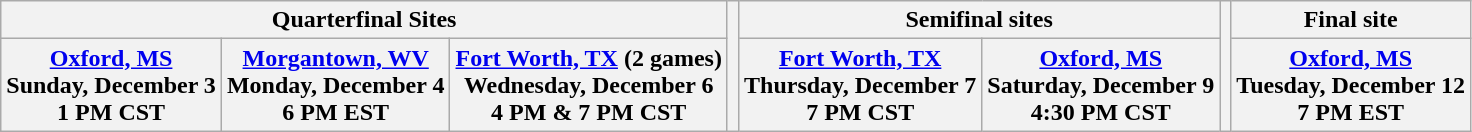<table class="wikitable" style="text-align:center; text-width:90%;">
<tr>
<th colspan="3"><strong>Quarterfinal Sites</strong></th>
<th rowspan="2"></th>
<th colspan="2"><strong>Semifinal sites</strong></th>
<th rowspan="2"></th>
<th><strong>Final site</strong></th>
</tr>
<tr>
<th><a href='#'>Oxford, MS</a><br>Sunday, December 3<br>1 PM CST</th>
<th><a href='#'>Morgantown, WV</a><br>Monday, December 4<br>6 PM EST</th>
<th><a href='#'>Fort Worth, TX</a> (2 games)<br>Wednesday, December 6<br>4 PM & 7 PM CST</th>
<th><a href='#'>Fort Worth, TX</a><br>Thursday, December 7<br>7 PM CST</th>
<th><a href='#'>Oxford, MS</a><br>Saturday, December 9<br>4:30 PM CST</th>
<th><a href='#'>Oxford, MS</a><br>Tuesday, December 12<br>7 PM EST</th>
</tr>
</table>
